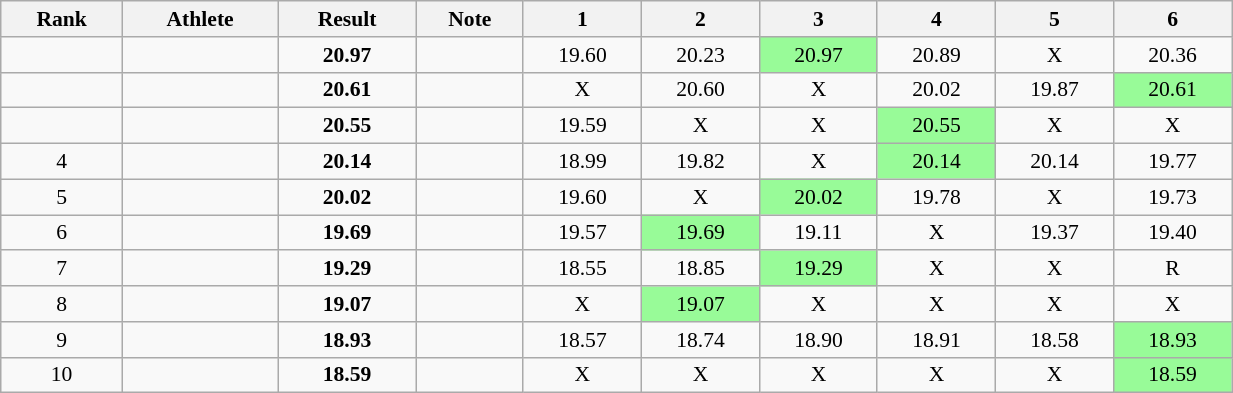<table class="wikitable" width=65% style="font-size:90%; text-align:center;">
<tr>
<th>Rank</th>
<th>Athlete</th>
<th>Result</th>
<th>Note</th>
<th>1</th>
<th>2</th>
<th>3</th>
<th>4</th>
<th>5</th>
<th>6</th>
</tr>
<tr>
<td></td>
<td align=left></td>
<td><strong>20.97</strong></td>
<td></td>
<td>19.60</td>
<td>20.23</td>
<td bgcolor=palegreen>20.97</td>
<td>20.89</td>
<td>X</td>
<td>20.36</td>
</tr>
<tr>
<td></td>
<td align=left></td>
<td><strong>20.61</strong></td>
<td></td>
<td>X</td>
<td>20.60</td>
<td>X</td>
<td>20.02</td>
<td>19.87</td>
<td bgcolor=palegreen>20.61</td>
</tr>
<tr>
<td></td>
<td align=left></td>
<td><strong>20.55</strong></td>
<td></td>
<td>19.59</td>
<td>X</td>
<td>X</td>
<td bgcolor=palegreen>20.55</td>
<td>X</td>
<td>X</td>
</tr>
<tr>
<td>4</td>
<td align=left></td>
<td><strong>20.14</strong></td>
<td></td>
<td>18.99</td>
<td>19.82</td>
<td>X</td>
<td bgcolor=palegreen>20.14</td>
<td>20.14</td>
<td>19.77</td>
</tr>
<tr>
<td>5</td>
<td align=left></td>
<td><strong>20.02</strong></td>
<td></td>
<td>19.60</td>
<td>X</td>
<td bgcolor=palegreen>20.02</td>
<td>19.78</td>
<td>X</td>
<td>19.73</td>
</tr>
<tr>
<td>6</td>
<td align=left></td>
<td><strong>19.69</strong></td>
<td></td>
<td>19.57</td>
<td bgcolor=palegreen>19.69</td>
<td>19.11</td>
<td>X</td>
<td>19.37</td>
<td>19.40</td>
</tr>
<tr>
<td>7</td>
<td align=left></td>
<td><strong>19.29</strong></td>
<td></td>
<td>18.55</td>
<td>18.85</td>
<td bgcolor=palegreen>19.29</td>
<td>X</td>
<td>X</td>
<td>R</td>
</tr>
<tr>
<td>8</td>
<td align=left></td>
<td><strong>19.07</strong></td>
<td></td>
<td>X</td>
<td bgcolor=palegreen>19.07</td>
<td>X</td>
<td>X</td>
<td>X</td>
<td>X</td>
</tr>
<tr>
<td>9</td>
<td align=left></td>
<td><strong>18.93</strong></td>
<td></td>
<td>18.57</td>
<td>18.74</td>
<td>18.90</td>
<td>18.91</td>
<td>18.58</td>
<td bgcolor=palegreen>18.93</td>
</tr>
<tr>
<td>10</td>
<td align=left></td>
<td><strong>18.59</strong></td>
<td></td>
<td>X</td>
<td>X</td>
<td>X</td>
<td>X</td>
<td>X</td>
<td bgcolor=palegreen>18.59</td>
</tr>
</table>
